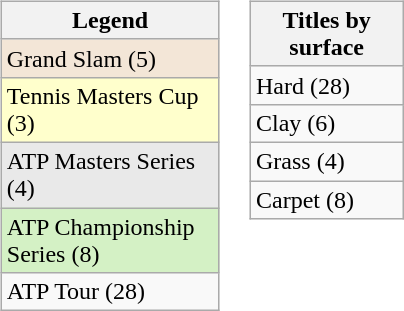<table width=23%>
<tr>
<td valign=top width=20% align=left><br><table class="wikitable">
<tr>
<th>Legend</th>
</tr>
<tr style="background:#f3e6d7;">
<td>Grand Slam (5)</td>
</tr>
<tr style="background:#ffffcc;">
<td>Tennis Masters Cup (3)</td>
</tr>
<tr style="background:#e9e9e9;">
<td>ATP Masters Series (4)</td>
</tr>
<tr style="background:#d4f1c5;">
<td>ATP Championship Series (8)</td>
</tr>
<tr>
<td>ATP Tour (28)</td>
</tr>
</table>
</td>
<td valign=top width=20% align=left><br><table class="wikitable">
<tr>
<th>Titles by surface</th>
</tr>
<tr>
<td>Hard (28)</td>
</tr>
<tr>
<td>Clay (6)</td>
</tr>
<tr>
<td>Grass (4)</td>
</tr>
<tr>
<td>Carpet (8)</td>
</tr>
</table>
</td>
</tr>
</table>
